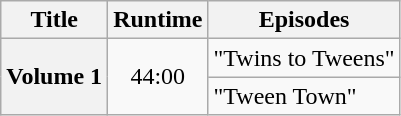<table class="wikitable">
<tr>
<th>Title</th>
<th>Runtime</th>
<th colspan="3">Episodes</th>
</tr>
<tr>
<th rowspan="2">Volume 1</th>
<td rowspan="2" style="text-align: center;">44:00</td>
<td>"Twins to Tweens"</td>
</tr>
<tr>
<td>"Tween Town"</td>
</tr>
</table>
